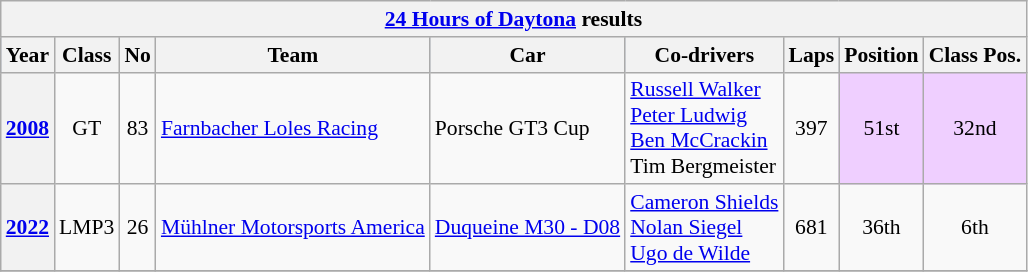<table class="wikitable" style="text-align:center; font-size:90%">
<tr>
<th colspan=45><a href='#'>24 Hours of Daytona</a> results</th>
</tr>
<tr style="background:#abbbdd;">
<th>Year</th>
<th>Class</th>
<th>No</th>
<th>Team</th>
<th>Car</th>
<th>Co-drivers</th>
<th>Laps</th>
<th>Position</th>
<th>Class Pos.</th>
</tr>
<tr>
<th><a href='#'>2008</a></th>
<td align=center>GT</td>
<td align=center>83</td>
<td align="left"> <a href='#'>Farnbacher Loles Racing</a></td>
<td align="left">Porsche GT3 Cup</td>
<td align="left"> <a href='#'>Russell Walker</a><br> <a href='#'>Peter Ludwig</a><br> <a href='#'>Ben McCrackin</a><br> Tim Bergmeister</td>
<td>397</td>
<td style="background:#EFCFFF;" align=center>51st</td>
<td style="background:#EFCFFF;" align=center>32nd</td>
</tr>
<tr>
<th><a href='#'>2022</a></th>
<td align="center">LMP3</td>
<td align="center">26</td>
<td align="left"> <a href='#'>Mühlner Motorsports America</a></td>
<td align="left"><a href='#'>Duqueine M30 - D08</a></td>
<td align="left"> <a href='#'>Cameron Shields</a><br> <a href='#'>Nolan Siegel</a><br> <a href='#'>Ugo de Wilde</a></td>
<td>681</td>
<td align="center">36th</td>
<td align="center">6th</td>
</tr>
<tr>
</tr>
</table>
